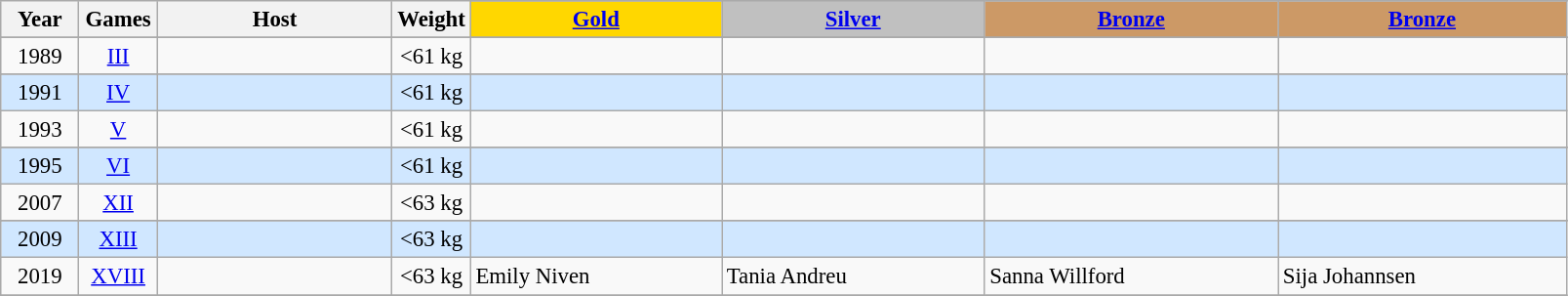<table class="wikitable" style="text-align: center; font-size:95%;">
<tr>
<th rowspan="2" style="width:5%;">Year</th>
<th rowspan="2" style="width:5%;">Games</th>
<th rowspan="2" style="width:15%;">Host</th>
<th rowspan="2" style="width:5%;">Weight</th>
</tr>
<tr>
<th style="background-color: gold"><a href='#'>Gold</a></th>
<th style="background-color: silver"><a href='#'>Silver</a></th>
<th style="background-color: #CC9966"><a href='#'>Bronze</a></th>
<th style="background-color: #CC9966"><a href='#'>Bronze</a></th>
</tr>
<tr>
</tr>
<tr>
<td>1989</td>
<td align=center><a href='#'>III</a></td>
<td align="left"></td>
<td><61 kg</td>
<td align="left"></td>
<td align="left"></td>
<td></td>
<td></td>
</tr>
<tr>
</tr>
<tr style="text-align:center; background:#d0e7ff;">
<td>1991</td>
<td align=center><a href='#'>IV</a></td>
<td align="left"></td>
<td><61 kg</td>
<td align="left"></td>
<td align="left"></td>
<td align="left"></td>
<td></td>
</tr>
<tr>
<td>1993</td>
<td align=center><a href='#'>V</a></td>
<td align="left"></td>
<td><61 kg</td>
<td align="left"></td>
<td align="left"></td>
<td align="left"></td>
<td></td>
</tr>
<tr>
</tr>
<tr style="text-align:center; background:#d0e7ff;">
<td>1995</td>
<td align=center><a href='#'>VI</a></td>
<td align="left"></td>
<td><61 kg</td>
<td align="left"></td>
<td align="left"></td>
<td align="left"></td>
<td align="left"></td>
</tr>
<tr>
<td>2007</td>
<td align=center><a href='#'>XII</a></td>
<td align="left"></td>
<td><63 kg</td>
<td align="left"> </td>
<td align="left"></td>
<td></td>
<td></td>
</tr>
<tr>
</tr>
<tr style="text-align:center; background:#d0e7ff;">
<td>2009</td>
<td align=center><a href='#'>XIII</a></td>
<td align="left"></td>
<td><63 kg</td>
<td align="left"></td>
<td align="left"></td>
<td align="left"></td>
<td></td>
</tr>
<tr>
<td>2019</td>
<td align=center><a href='#'>XVIII</a></td>
<td align="left"></td>
<td><63 kg</td>
<td align="left">Emily Niven <br>  </td>
<td align="left">Tania Andreu <br> </td>
<td align="left">Sanna Willford <br> </td>
<td align="left">Sija Johannsen <br> </td>
</tr>
<tr>
</tr>
</table>
